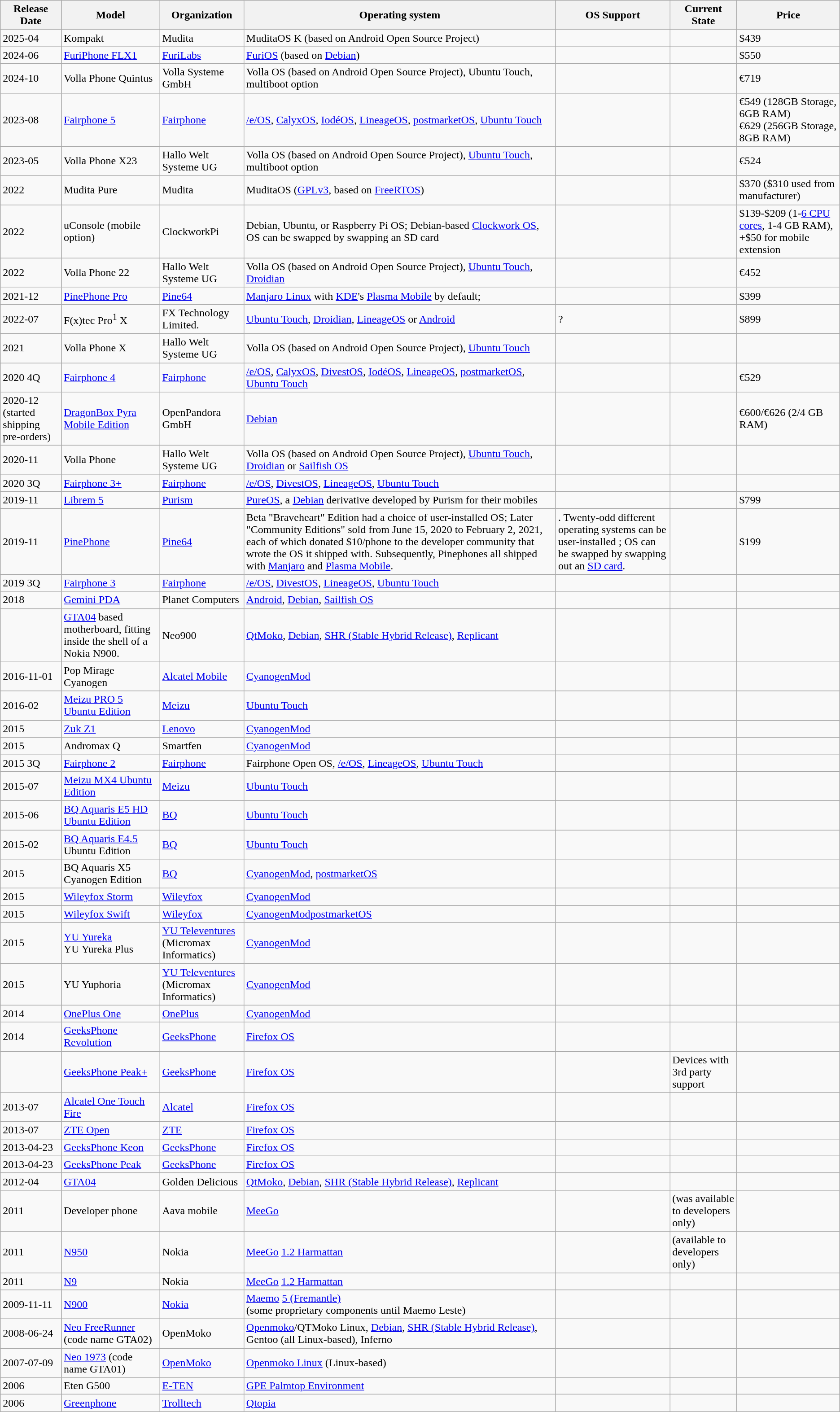<table class="wikitable sortable mw-collapsible">
<tr>
<th>Release Date</th>
<th>Model</th>
<th>Organization</th>
<th>Operating system</th>
<th>OS Support</th>
<th>Current State</th>
<th>Price</th>
</tr>
<tr>
<td>2025-04</td>
<td>Kompakt</td>
<td>Mudita</td>
<td>MuditaOS K (based on Android Open Source Project)</td>
<td></td>
<td></td>
<td>$439</td>
</tr>
<tr>
<td>2024-06</td>
<td><a href='#'>FuriPhone FLX1</a></td>
<td> <a href='#'>FuriLabs</a></td>
<td> <a href='#'>FuriOS</a> (based on <a href='#'>Debian</a>)</td>
<td> </td>
<td></td>
<td>$550</td>
</tr>
<tr>
<td>2024-10</td>
<td>Volla Phone Quintus</td>
<td>Volla Systeme GmbH</td>
<td>Volla OS (based on Android Open Source Project), Ubuntu Touch, multiboot option</td>
<td> </td>
<td></td>
<td>€719</td>
</tr>
<tr>
<td>2023-08</td>
<td><a href='#'>Fairphone 5</a></td>
<td> <a href='#'>Fairphone</a></td>
<td><a href='#'>/e/OS</a>, <a href='#'>CalyxOS</a>, <a href='#'>IodéOS</a>, <a href='#'>LineageOS</a>, <a href='#'>postmarketOS</a>, <a href='#'>Ubuntu Touch</a></td>
<td> </td>
<td></td>
<td>€549 (128GB Storage, 6GB RAM)<br>€629 (256GB Storage, 8GB RAM)</td>
</tr>
<tr>
<td>2023-05</td>
<td>Volla Phone X23</td>
<td> Hallo Welt Systeme UG</td>
<td> Volla OS (based on Android Open Source Project), <a href='#'>Ubuntu Touch</a>, multiboot option</td>
<td>  </td>
<td> </td>
<td>€524</td>
</tr>
<tr>
<td>2022</td>
<td>Mudita Pure</td>
<td>Mudita</td>
<td>MuditaOS (<a href='#'>GPLv3</a>, based on <a href='#'>FreeRTOS</a>)</td>
<td>  </td>
<td> </td>
<td>$370 ($310 used from manufacturer)</td>
</tr>
<tr>
<td>2022</td>
<td>uConsole (mobile option)</td>
<td>ClockworkPi</td>
<td>Debian, Ubuntu, or Raspberry Pi OS; Debian-based <a href='#'>Clockwork OS</a>, OS can be swapped by swapping an SD card</td>
<td>  </td>
<td> </td>
<td>$139-$209 (1-<a href='#'>6 CPU cores</a>, 1-4 GB RAM), +$50 for mobile extension</td>
</tr>
<tr>
<td>2022</td>
<td>Volla Phone 22</td>
<td> Hallo Welt Systeme UG</td>
<td> Volla OS (based on Android Open Source Project), <a href='#'>Ubuntu Touch</a>, <a href='#'>Droidian</a></td>
<td>  </td>
<td> </td>
<td>€452</td>
</tr>
<tr>
<td>2021-12</td>
<td><a href='#'>PinePhone Pro</a></td>
<td> <a href='#'>Pine64</a></td>
<td> <a href='#'>Manjaro Linux</a> with <a href='#'>KDE</a>'s <a href='#'>Plasma Mobile</a> by default;</td>
<td>  </td>
<td> </td>
<td>$399</td>
</tr>
<tr>
<td>2022-07</td>
<td>F(x)tec Pro<sup>1</sup> X</td>
<td>  FX Technology Limited.</td>
<td> <a href='#'>Ubuntu Touch</a>, <a href='#'>Droidian</a>, <a href='#'>LineageOS</a> or <a href='#'>Android</a></td>
<td>  ?</td>
<td> </td>
<td>$899</td>
</tr>
<tr>
<td>2021</td>
<td>Volla Phone X</td>
<td> Hallo Welt Systeme UG</td>
<td> Volla OS (based on Android Open Source Project), <a href='#'>Ubuntu Touch</a></td>
<td>  </td>
<td> </td>
<td></td>
</tr>
<tr>
<td>2020 4Q</td>
<td><a href='#'>Fairphone 4</a></td>
<td> <a href='#'>Fairphone</a></td>
<td><a href='#'>/e/OS</a>, <a href='#'>CalyxOS</a>, <a href='#'>DivestOS</a>, <a href='#'>IodéOS</a>, <a href='#'>LineageOS</a>, <a href='#'>postmarketOS</a>, <a href='#'>Ubuntu Touch</a></td>
<td> </td>
<td></td>
<td>€529</td>
</tr>
<tr>
<td>2020-12 (started shipping pre-orders)</td>
<td><a href='#'>DragonBox Pyra Mobile Edition</a></td>
<td> OpenPandora GmbH </td>
<td> <a href='#'>Debian</a></td>
<td>  </td>
<td> </td>
<td>€600/€626 (2/4 GB RAM)</td>
</tr>
<tr>
<td>2020-11</td>
<td>Volla Phone</td>
<td> Hallo Welt Systeme UG</td>
<td> Volla OS (based on Android Open Source Project), <a href='#'>Ubuntu Touch</a>, <a href='#'>Droidian</a> or <a href='#'>Sailfish OS</a></td>
<td>  </td>
<td> </td>
<td></td>
</tr>
<tr>
<td>2020 3Q</td>
<td><a href='#'>Fairphone 3+</a></td>
<td> <a href='#'>Fairphone</a></td>
<td><a href='#'>/e/OS</a>, <a href='#'>DivestOS</a>,  <a href='#'>LineageOS</a>, <a href='#'>Ubuntu Touch</a></td>
<td> </td>
<td></td>
<td></td>
</tr>
<tr>
<td>2019-11</td>
<td><a href='#'>Librem 5</a></td>
<td> <a href='#'>Purism</a></td>
<td><a href='#'>PureOS</a>, a <a href='#'>Debian</a> derivative developed by Purism for their mobiles</td>
<td>  </td>
<td> </td>
<td>$799</td>
</tr>
<tr>
<td>2019-11</td>
<td><a href='#'>PinePhone</a></td>
<td> <a href='#'>Pine64</a></td>
<td>Beta "Braveheart" Edition had a choice of user-installed OS; Later "Community Editions" sold from June 15, 2020 to February 2, 2021, each of which donated $10/phone to the developer community that wrote the OS it shipped with. Subsequently, Pinephones all shipped with <a href='#'>Manjaro</a> and <a href='#'>Plasma Mobile</a>.</td>
<td>  . Twenty-odd different operating systems can be user-installed ; OS can be swapped by swapping out an <a href='#'>SD card</a>.</td>
<td> </td>
<td>$199</td>
</tr>
<tr>
<td>2019 3Q</td>
<td><a href='#'>Fairphone 3</a></td>
<td> <a href='#'>Fairphone</a></td>
<td><a href='#'>/e/OS</a>, <a href='#'>DivestOS</a>, <a href='#'>LineageOS</a>, <a href='#'>Ubuntu Touch</a></td>
<td> </td>
<td></td>
<td></td>
</tr>
<tr>
<td>2018</td>
<td><a href='#'>Gemini PDA</a></td>
<td> Planet Computers</td>
<td> <a href='#'>Android</a>, <a href='#'>Debian</a>, <a href='#'>Sailfish OS</a></td>
<td> </td>
<td></td>
<td></td>
</tr>
<tr>
<td> </td>
<td><a href='#'>GTA04</a> based motherboard, fitting inside the shell of a Nokia N900.</td>
<td> Neo900</td>
<td><a href='#'>QtMoko</a>, <a href='#'>Debian</a>, <a href='#'>SHR (Stable Hybrid Release)</a>, <a href='#'>Replicant</a></td>
<td> </td>
<td> </td>
<td></td>
</tr>
<tr>
<td>2016-11-01</td>
<td>Pop Mirage Cyanogen</td>
<td> <a href='#'>Alcatel Mobile</a></td>
<td><a href='#'>CyanogenMod</a></td>
<td> </td>
<td></td>
<td></td>
</tr>
<tr>
<td>2016-02</td>
<td><a href='#'>Meizu PRO 5 Ubuntu Edition</a></td>
<td> <a href='#'>Meizu</a></td>
<td><a href='#'>Ubuntu Touch</a></td>
<td> </td>
<td> </td>
<td></td>
</tr>
<tr>
<td>2015</td>
<td><a href='#'>Zuk Z1</a></td>
<td> <a href='#'>Lenovo</a></td>
<td><a href='#'>CyanogenMod</a></td>
<td> </td>
<td></td>
<td></td>
</tr>
<tr>
<td>2015</td>
<td>Andromax Q</td>
<td>Smartfen</td>
<td><a href='#'>CyanogenMod</a></td>
<td> </td>
<td></td>
<td></td>
</tr>
<tr>
<td>2015 3Q</td>
<td><a href='#'>Fairphone 2</a></td>
<td> <a href='#'>Fairphone</a></td>
<td>Fairphone Open OS, <a href='#'>/e/OS</a>, <a href='#'>LineageOS</a>, <a href='#'>Ubuntu Touch</a></td>
<td> </td>
<td></td>
<td></td>
</tr>
<tr>
<td>2015-07</td>
<td><a href='#'>Meizu MX4 Ubuntu Edition</a></td>
<td> <a href='#'>Meizu</a></td>
<td><a href='#'>Ubuntu Touch</a></td>
<td> </td>
<td></td>
<td></td>
</tr>
<tr>
<td>2015-06</td>
<td><a href='#'>BQ Aquaris E5 HD Ubuntu Edition</a></td>
<td> <a href='#'>BQ</a></td>
<td><a href='#'>Ubuntu Touch</a></td>
<td> </td>
<td></td>
<td></td>
</tr>
<tr>
<td>2015-02</td>
<td><a href='#'>BQ Aquaris E4.5</a> Ubuntu Edition</td>
<td> <a href='#'>BQ</a></td>
<td><a href='#'>Ubuntu Touch</a></td>
<td> </td>
<td></td>
<td></td>
</tr>
<tr>
<td>2015</td>
<td>BQ Aquaris X5 Cyanogen Edition</td>
<td> <a href='#'>BQ</a></td>
<td><a href='#'>CyanogenMod</a>, <a href='#'>postmarketOS</a></td>
<td> </td>
<td></td>
<td></td>
</tr>
<tr>
<td>2015</td>
<td><a href='#'>Wileyfox Storm</a></td>
<td> <a href='#'>Wileyfox</a></td>
<td><a href='#'>CyanogenMod</a></td>
<td> </td>
<td></td>
<td></td>
</tr>
<tr>
<td>2015</td>
<td><a href='#'>Wileyfox Swift</a></td>
<td> <a href='#'>Wileyfox</a></td>
<td><a href='#'>CyanogenMod</a><a href='#'>postmarketOS</a></td>
<td> </td>
<td></td>
<td></td>
</tr>
<tr>
<td>2015</td>
<td><a href='#'>YU Yureka</a><br> YU Yureka Plus</td>
<td> <a href='#'>YU Televentures</a> (Micromax Informatics)</td>
<td><a href='#'>CyanogenMod</a></td>
<td> </td>
<td></td>
<td></td>
</tr>
<tr>
<td>2015</td>
<td>YU Yuphoria</td>
<td> <a href='#'>YU Televentures</a> (Micromax Informatics)</td>
<td><a href='#'>CyanogenMod</a></td>
<td> </td>
<td></td>
<td></td>
</tr>
<tr>
<td>2014</td>
<td><a href='#'>OnePlus One</a></td>
<td> <a href='#'>OnePlus</a></td>
<td><a href='#'>CyanogenMod</a></td>
<td> </td>
<td></td>
<td></td>
</tr>
<tr>
<td>2014</td>
<td><a href='#'>GeeksPhone Revolution</a></td>
<td> <a href='#'>GeeksPhone</a></td>
<td><a href='#'>Firefox OS</a></td>
<td> </td>
<td></td>
<td></td>
</tr>
<tr>
<td></td>
<td><a href='#'>GeeksPhone Peak+</a></td>
<td> <a href='#'>GeeksPhone</a></td>
<td><a href='#'>Firefox OS</a></td>
<td> </td>
<td>Devices with 3rd party support</td>
<td></td>
</tr>
<tr>
<td>2013-07</td>
<td><a href='#'>Alcatel One Touch Fire</a></td>
<td> <a href='#'>Alcatel</a></td>
<td><a href='#'>Firefox OS</a></td>
<td> </td>
<td></td>
<td></td>
</tr>
<tr>
<td>2013-07</td>
<td><a href='#'>ZTE Open</a></td>
<td> <a href='#'>ZTE</a></td>
<td><a href='#'>Firefox OS</a></td>
<td> </td>
<td></td>
<td></td>
</tr>
<tr>
<td>2013-04-23</td>
<td><a href='#'>GeeksPhone Keon</a></td>
<td> <a href='#'>GeeksPhone</a></td>
<td><a href='#'>Firefox OS</a></td>
<td> </td>
<td></td>
<td></td>
</tr>
<tr>
<td>2013-04-23</td>
<td><a href='#'>GeeksPhone Peak</a></td>
<td> <a href='#'>GeeksPhone</a></td>
<td><a href='#'>Firefox OS</a></td>
<td> </td>
<td></td>
<td></td>
</tr>
<tr>
<td>2012-04</td>
<td><a href='#'>GTA04</a></td>
<td> Golden Delicious</td>
<td><a href='#'>QtMoko</a>, <a href='#'>Debian</a>, <a href='#'>SHR (Stable Hybrid Release)</a>, <a href='#'>Replicant</a></td>
<td> </td>
<td></td>
<td></td>
</tr>
<tr>
<td>2011</td>
<td>Developer phone</td>
<td> Aava mobile</td>
<td><a href='#'>MeeGo</a></td>
<td> </td>
<td> (was available to developers only)</td>
<td></td>
</tr>
<tr>
<td>2011</td>
<td><a href='#'>N950</a></td>
<td> Nokia</td>
<td><a href='#'>MeeGo</a> <a href='#'>1.2 Harmattan</a></td>
<td> </td>
<td> (available to developers only)</td>
<td></td>
</tr>
<tr>
<td>2011</td>
<td><a href='#'>N9</a></td>
<td> Nokia</td>
<td><a href='#'>MeeGo</a> <a href='#'>1.2 Harmattan</a></td>
<td> </td>
<td></td>
<td></td>
</tr>
<tr>
<td>2009-11-11</td>
<td><a href='#'>N900</a></td>
<td> <a href='#'>Nokia</a></td>
<td><a href='#'>Maemo</a> <a href='#'>5 (Fremantle)</a><br> (some proprietary components until Maemo Leste)</td>
<td> </td>
<td></td>
<td></td>
</tr>
<tr>
<td>2008-06-24</td>
<td><a href='#'>Neo FreeRunner</a> (code name GTA02)</td>
<td> OpenMoko</td>
<td><a href='#'>Openmoko</a>/QTMoko Linux, <a href='#'>Debian</a>, <a href='#'>SHR (Stable Hybrid Release)</a>, Gentoo (all Linux-based), Inferno</td>
<td> </td>
<td></td>
<td></td>
</tr>
<tr>
<td>2007-07-09</td>
<td><a href='#'>Neo 1973</a> (code name GTA01)</td>
<td> <a href='#'>OpenMoko</a></td>
<td><a href='#'>Openmoko Linux</a> (Linux-based)</td>
<td> </td>
<td></td>
<td></td>
</tr>
<tr>
<td>2006</td>
<td>Eten G500</td>
<td> <a href='#'>E-TEN</a></td>
<td><a href='#'>GPE Palmtop Environment</a></td>
<td></td>
<td></td>
<td></td>
</tr>
<tr>
<td>2006</td>
<td><a href='#'>Greenphone</a></td>
<td> <a href='#'>Trolltech</a></td>
<td><a href='#'>Qtopia</a></td>
<td></td>
<td></td>
<td></td>
</tr>
</table>
